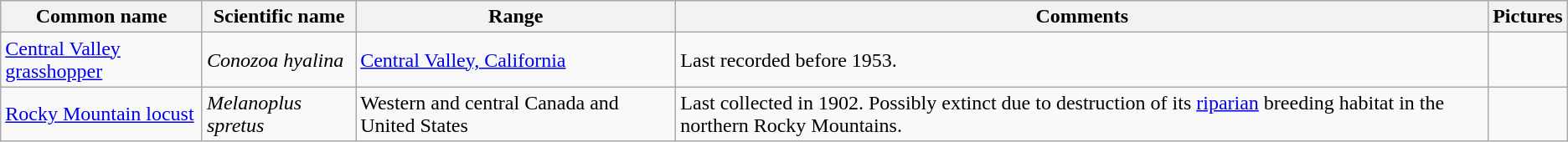<table class="wikitable">
<tr>
<th>Common name</th>
<th>Scientific name</th>
<th>Range</th>
<th class="unsortable">Comments</th>
<th>Pictures</th>
</tr>
<tr>
<td><a href='#'>Central Valley grasshopper</a></td>
<td><em>Conozoa hyalina</em></td>
<td><a href='#'>Central Valley, California</a></td>
<td>Last recorded before 1953.</td>
<td></td>
</tr>
<tr>
<td><a href='#'>Rocky Mountain locust</a></td>
<td><em>Melanoplus spretus</em></td>
<td>Western and central Canada and United States</td>
<td>Last collected in 1902. Possibly extinct due to destruction of its <a href='#'>riparian</a> breeding habitat in the northern Rocky Mountains.</td>
<td></td>
</tr>
</table>
